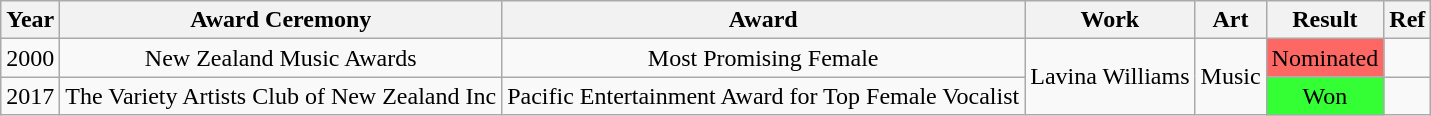<table class="wikitable">
<tr>
<th style="text-align: center;">Year</th>
<th style="text-align: center;">Award Ceremony</th>
<th style="text-align: center;">Award</th>
<th style="text-align: center;">Work</th>
<th style="text-align: center;">Art</th>
<th style="text-align: center;">Result</th>
<th style="text-align: center;">Ref</th>
</tr>
<tr>
<td style="text-align: center;">2000</td>
<td style="text-align: center;">New Zealand Music Awards</td>
<td style="text-align: center;">Most Promising Female</td>
<td style="text-align: center;" rowspan="2">Lavina Williams</td>
<td style="text-align: center;" rowspan="2">Music</td>
<td style="text-align: center; background-color:#fd6864;">Nominated</td>
<td style="text-align: center;"></td>
</tr>
<tr>
<td style="text-align: center;">2017</td>
<td style="text-align: center;">The Variety Artists Club of New Zealand Inc</td>
<td style="text-align: center;">Pacific Entertainment Award for Top Female Vocalist</td>
<td style="text-align: center; background-color:#34ff34;">Won</td>
<td style="text-align: center;"></td>
</tr>
</table>
